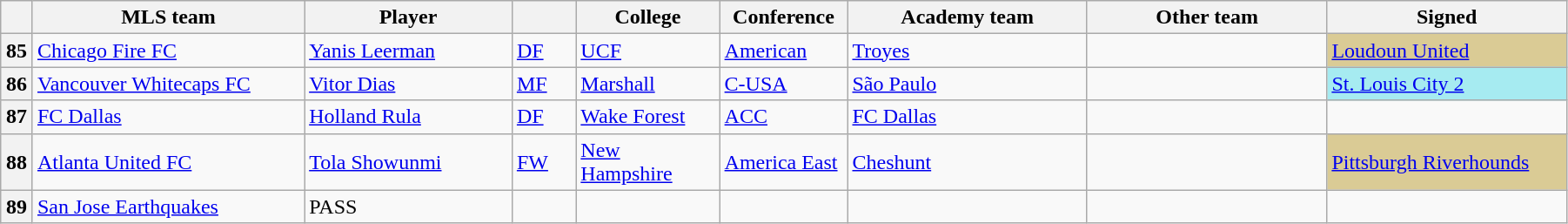<table class="wikitable sortable" style="width:95%">
<tr>
<th width=2%></th>
<th width=17%>MLS team</th>
<th width=13%>Player</th>
<th width=4%></th>
<th width="9%">College</th>
<th width=8%>Conference</th>
<th width="15%">Academy team</th>
<th width="15%">Other team</th>
<th width=15%>Signed</th>
</tr>
<tr>
<th>85</th>
<td><a href='#'>Chicago Fire FC</a> </td>
<td> <a href='#'>Yanis Leerman</a></td>
<td><a href='#'>DF</a></td>
<td><a href='#'>UCF</a></td>
<td><a href='#'>American</a></td>
<td><a href='#'>Troyes</a></td>
<td></td>
<td style="background:#DACB95;"> <a href='#'>Loudoun United</a></td>
</tr>
<tr>
<th>86</th>
<td><a href='#'>Vancouver Whitecaps FC</a> </td>
<td> <a href='#'>Vitor Dias</a></td>
<td><a href='#'>MF</a></td>
<td><a href='#'>Marshall</a></td>
<td><a href='#'>C-USA</a></td>
<td><a href='#'>São Paulo</a></td>
<td></td>
<td style="background:#A6EBF1;"> <a href='#'>St. Louis City 2</a></td>
</tr>
<tr>
<th>87</th>
<td><a href='#'>FC Dallas</a> </td>
<td> <a href='#'>Holland Rula</a></td>
<td><a href='#'>DF</a></td>
<td><a href='#'>Wake Forest</a></td>
<td><a href='#'>ACC</a></td>
<td><a href='#'>FC Dallas</a></td>
<td></td>
<td></td>
</tr>
<tr>
<th>88</th>
<td><a href='#'>Atlanta United FC</a> </td>
<td> <a href='#'>Tola Showunmi</a></td>
<td><a href='#'>FW</a></td>
<td><a href='#'>New Hampshire</a></td>
<td><a href='#'>America East</a></td>
<td><a href='#'>Cheshunt</a></td>
<td></td>
<td style="background:#DACB95;"> <a href='#'>Pittsburgh Riverhounds</a></td>
</tr>
<tr>
<th>89</th>
<td><a href='#'>San Jose Earthquakes</a> </td>
<td>PASS</td>
<td></td>
<td></td>
<td></td>
<td></td>
<td></td>
<td></td>
</tr>
</table>
